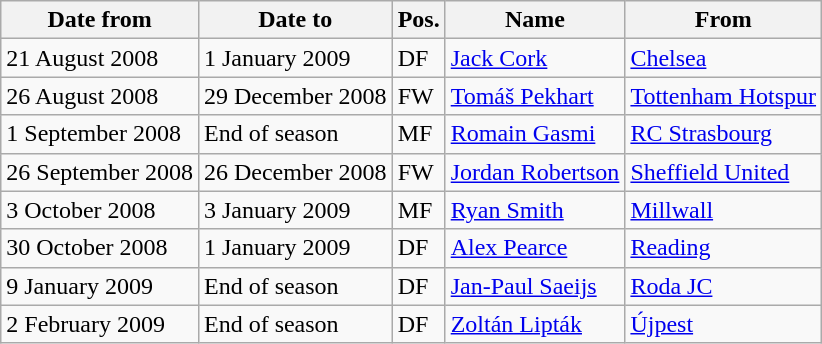<table class="wikitable">
<tr>
<th>Date from</th>
<th>Date to</th>
<th>Pos.</th>
<th>Name</th>
<th>From</th>
</tr>
<tr>
<td>21 August 2008</td>
<td>1 January 2009</td>
<td>DF</td>
<td> <a href='#'>Jack Cork</a></td>
<td> <a href='#'>Chelsea</a></td>
</tr>
<tr>
<td>26 August 2008</td>
<td>29 December 2008</td>
<td>FW</td>
<td> <a href='#'>Tomáš Pekhart</a></td>
<td> <a href='#'>Tottenham Hotspur</a></td>
</tr>
<tr>
<td>1 September 2008</td>
<td>End of season</td>
<td>MF</td>
<td> <a href='#'>Romain Gasmi</a></td>
<td> <a href='#'>RC Strasbourg</a></td>
</tr>
<tr>
<td>26 September 2008</td>
<td>26 December 2008</td>
<td>FW</td>
<td> <a href='#'>Jordan Robertson</a></td>
<td> <a href='#'>Sheffield United</a></td>
</tr>
<tr>
<td>3 October 2008</td>
<td>3 January 2009</td>
<td>MF</td>
<td> <a href='#'>Ryan Smith</a></td>
<td> <a href='#'>Millwall</a></td>
</tr>
<tr>
<td>30 October 2008</td>
<td>1 January 2009</td>
<td>DF</td>
<td> <a href='#'>Alex Pearce</a></td>
<td> <a href='#'>Reading</a></td>
</tr>
<tr>
<td>9 January 2009</td>
<td>End of season</td>
<td>DF</td>
<td> <a href='#'>Jan-Paul Saeijs</a></td>
<td> <a href='#'>Roda JC</a></td>
</tr>
<tr>
<td>2 February 2009</td>
<td>End of season</td>
<td>DF</td>
<td> <a href='#'>Zoltán Lipták</a></td>
<td> <a href='#'>Újpest</a></td>
</tr>
</table>
